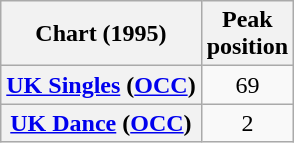<table class="wikitable sortable plainrowheaders" style="text-align:center">
<tr>
<th scope="col">Chart (1995)</th>
<th scope="col">Peak<br>position</th>
</tr>
<tr>
<th scope="row"><a href='#'>UK Singles</a> (<a href='#'>OCC</a>)</th>
<td>69</td>
</tr>
<tr>
<th scope="row"><a href='#'>UK Dance</a> (<a href='#'>OCC</a>)</th>
<td>2</td>
</tr>
</table>
